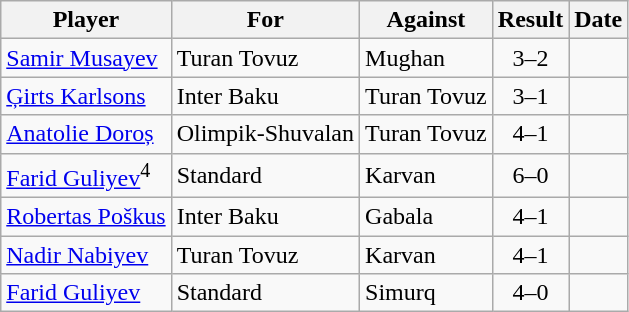<table class="wikitable sortable">
<tr>
<th>Player</th>
<th>For</th>
<th>Against</th>
<th style="text-align:center">Result</th>
<th>Date</th>
</tr>
<tr>
<td><a href='#'>Samir Musayev</a></td>
<td>Turan Tovuz</td>
<td>Mughan</td>
<td style="text-align:center;">3–2</td>
<td></td>
</tr>
<tr>
<td><a href='#'>Ģirts Karlsons</a></td>
<td>Inter Baku</td>
<td>Turan Tovuz</td>
<td style="text-align:center;">3–1</td>
<td></td>
</tr>
<tr>
<td><a href='#'>Anatolie Doroș</a></td>
<td>Olimpik-Shuvalan</td>
<td>Turan Tovuz</td>
<td style="text-align:center;">4–1</td>
<td></td>
</tr>
<tr>
<td><a href='#'>Farid Guliyev</a><sup>4</sup></td>
<td>Standard</td>
<td>Karvan</td>
<td style="text-align:center;">6–0</td>
<td></td>
</tr>
<tr>
<td><a href='#'>Robertas Poškus</a></td>
<td>Inter Baku</td>
<td>Gabala</td>
<td style="text-align:center;">4–1</td>
<td></td>
</tr>
<tr>
<td><a href='#'>Nadir Nabiyev</a></td>
<td>Turan Tovuz</td>
<td>Karvan</td>
<td style="text-align:center;">4–1</td>
<td></td>
</tr>
<tr>
<td><a href='#'>Farid Guliyev</a></td>
<td>Standard</td>
<td>Simurq</td>
<td style="text-align:center;">4–0</td>
<td></td>
</tr>
</table>
